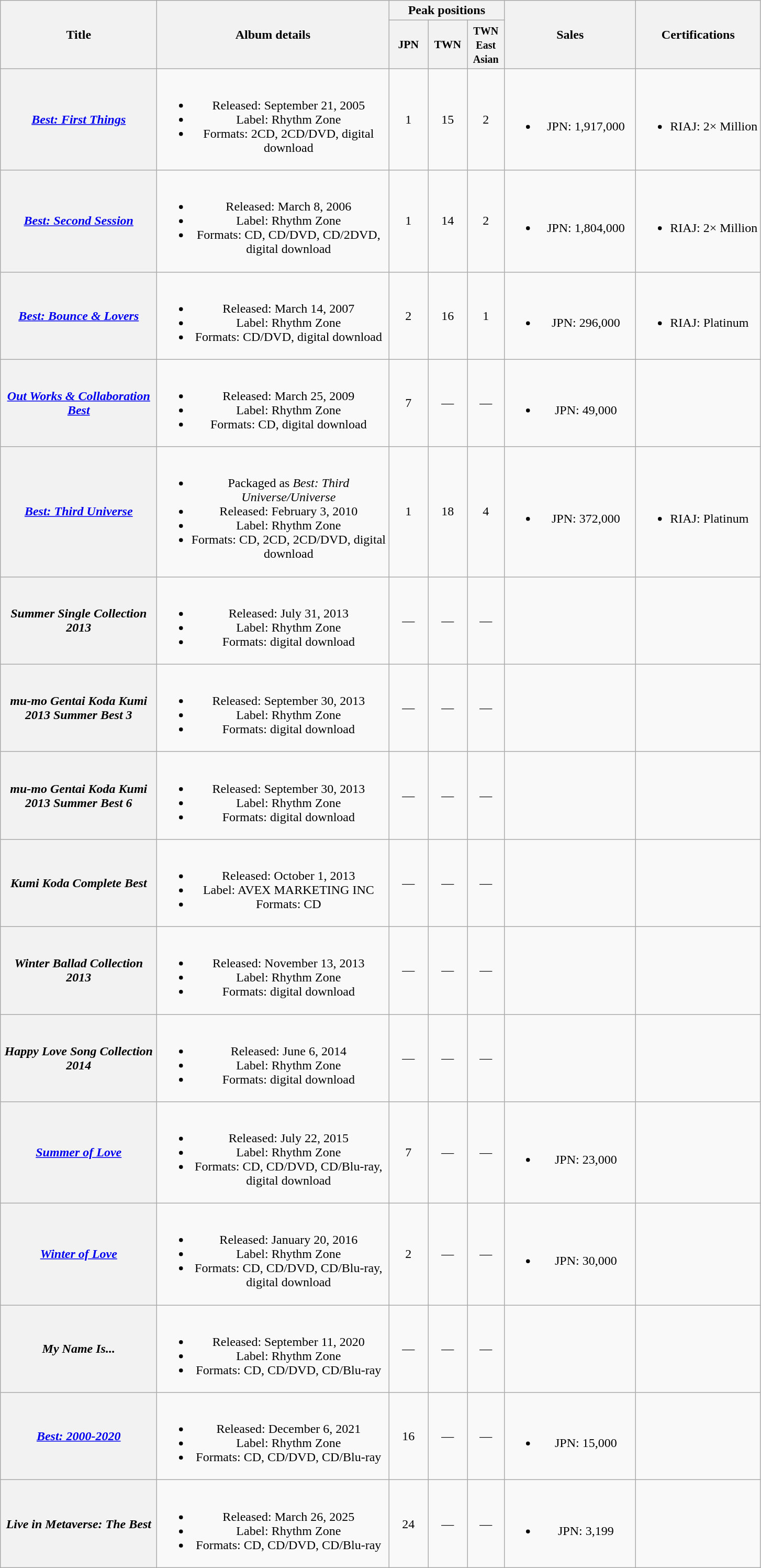<table class="wikitable plainrowheaders" style="text-align:center;">
<tr>
<th style="width:12em;" rowspan="2">Title</th>
<th style="width:18em;" rowspan="2">Album details</th>
<th colspan="3">Peak positions</th>
<th style="width:10em;" rowspan="2">Sales</th>
<th rowspan="2">Certifications</th>
</tr>
<tr>
<th scope="col" style="width:3em;font-size:90%;">JPN<br></th>
<th scope="col" style="width:3em;font-size:90%;">TWN<br></th>
<th style="width:2.5em;"><small>TWN East Asian</small><br></th>
</tr>
<tr>
<th scope="row"><em><a href='#'>Best: First Things</a></em></th>
<td><br><ul><li>Released: September 21, 2005</li><li>Label: Rhythm Zone</li><li>Formats: 2CD, 2CD/DVD, digital download</li></ul></td>
<td>1</td>
<td>15</td>
<td>2</td>
<td><br><ul><li>JPN: 1,917,000</li></ul></td>
<td align="left"><br><ul><li>RIAJ: 2× Million</li></ul></td>
</tr>
<tr>
<th scope="row"><em><a href='#'>Best: Second Session</a></em></th>
<td><br><ul><li>Released: March 8, 2006</li><li>Label: Rhythm Zone</li><li>Formats: CD, CD/DVD, CD/2DVD, digital download</li></ul></td>
<td>1</td>
<td>14</td>
<td>2</td>
<td><br><ul><li>JPN: 1,804,000</li></ul></td>
<td align="left"><br><ul><li>RIAJ: 2× Million</li></ul></td>
</tr>
<tr>
<th scope="row"><em><a href='#'>Best: Bounce & Lovers</a></em></th>
<td><br><ul><li>Released: March 14, 2007</li><li>Label: Rhythm Zone</li><li>Formats: CD/DVD, digital download</li></ul></td>
<td>2</td>
<td>16</td>
<td>1</td>
<td><br><ul><li>JPN: 296,000</li></ul></td>
<td align="left"><br><ul><li>RIAJ: Platinum</li></ul></td>
</tr>
<tr>
<th scope="row"><em><a href='#'>Out Works & Collaboration Best</a></em></th>
<td><br><ul><li>Released: March 25, 2009</li><li>Label: Rhythm Zone</li><li>Formats: CD, digital download</li></ul></td>
<td>7</td>
<td>—</td>
<td>—</td>
<td><br><ul><li>JPN: 49,000</li></ul></td>
<td align="left"></td>
</tr>
<tr>
<th scope="row"><em><a href='#'>Best: Third Universe</a></em></th>
<td><br><ul><li>Packaged as <em>Best: Third Universe/Universe</em></li><li>Released: February 3, 2010</li><li>Label: Rhythm Zone</li><li>Formats: CD, 2CD, 2CD/DVD, digital download</li></ul></td>
<td>1</td>
<td>18</td>
<td>4</td>
<td><br><ul><li>JPN: 372,000</li></ul></td>
<td align="left"><br><ul><li>RIAJ: Platinum</li></ul></td>
</tr>
<tr>
<th scope="row"><em>Summer Single Collection 2013</em></th>
<td><br><ul><li>Released: July 31, 2013</li><li>Label: Rhythm Zone</li><li>Formats: digital download</li></ul></td>
<td>—</td>
<td>—</td>
<td>—</td>
<td></td>
<td align="left"></td>
</tr>
<tr>
<th scope="row"><em>mu-mo Gentai Koda Kumi 2013 Summer Best 3</em></th>
<td><br><ul><li>Released: September 30, 2013</li><li>Label: Rhythm Zone</li><li>Formats: digital download</li></ul></td>
<td>—</td>
<td>—</td>
<td>—</td>
<td></td>
<td align="left"></td>
</tr>
<tr>
<th scope="row"><em>mu-mo Gentai Koda Kumi 2013 Summer Best 6</em></th>
<td><br><ul><li>Released: September 30, 2013</li><li>Label: Rhythm Zone</li><li>Formats: digital download</li></ul></td>
<td>—</td>
<td>—</td>
<td>—</td>
<td></td>
<td align="left"></td>
</tr>
<tr>
<th scope="row"><em>Kumi Koda Complete Best</em></th>
<td><br><ul><li>Released: October 1, 2013</li><li>Label:  AVEX MARKETING INC</li><li>Formats: CD</li></ul></td>
<td>—</td>
<td>—</td>
<td>—</td>
<td></td>
<td align="left"></td>
</tr>
<tr>
<th scope="row"><em>Winter Ballad Collection 2013</em></th>
<td><br><ul><li>Released: November 13, 2013</li><li>Label: Rhythm Zone</li><li>Formats: digital download</li></ul></td>
<td>—</td>
<td>—</td>
<td>—</td>
<td></td>
<td align="left"></td>
</tr>
<tr>
<th scope="row"><em>Happy Love Song Collection 2014</em></th>
<td><br><ul><li>Released: June 6, 2014</li><li>Label: Rhythm Zone</li><li>Formats: digital download</li></ul></td>
<td>—</td>
<td>—</td>
<td>—</td>
<td></td>
<td align="left"></td>
</tr>
<tr>
<th scope="row"><em><a href='#'>Summer of Love</a></em></th>
<td><br><ul><li>Released: July 22, 2015</li><li>Label: Rhythm Zone</li><li>Formats: CD, CD/DVD, CD/Blu-ray, digital download</li></ul></td>
<td>7</td>
<td>—</td>
<td>—</td>
<td><br><ul><li>JPN: 23,000</li></ul></td>
<td align="left"></td>
</tr>
<tr>
<th scope="row"><em><a href='#'>Winter of Love</a></em></th>
<td><br><ul><li>Released: January 20, 2016</li><li>Label: Rhythm Zone</li><li>Formats: CD, CD/DVD, CD/Blu-ray, digital download</li></ul></td>
<td>2</td>
<td>—</td>
<td>—</td>
<td><br><ul><li>JPN: 30,000</li></ul></td>
<td align="left"></td>
</tr>
<tr>
<th scope="row"><em>My Name Is...</em></th>
<td><br><ul><li>Released: September 11, 2020</li><li>Label: Rhythm Zone</li><li>Formats: CD, CD/DVD, CD/Blu-ray</li></ul></td>
<td>—</td>
<td>—</td>
<td>—</td>
<td></td>
<td align="left"></td>
</tr>
<tr>
<th scope="row"><em><a href='#'>Best: 2000-2020</a></em></th>
<td><br><ul><li>Released: December 6, 2021</li><li>Label: Rhythm Zone</li><li>Formats: CD, CD/DVD, CD/Blu-ray</li></ul></td>
<td>16</td>
<td>—</td>
<td>—</td>
<td><br><ul><li>JPN: 15,000</li></ul></td>
<td align="left"></td>
</tr>
<tr>
<th scope="row"><em>Live in Metaverse: The Best</em></th>
<td><br><ul><li>Released: March 26, 2025</li><li>Label: Rhythm Zone</li><li>Formats: CD, CD/DVD, CD/Blu-ray</li></ul></td>
<td>24</td>
<td>—</td>
<td>—</td>
<td><br><ul><li>JPN: 3,199</li></ul></td>
<td align="left"></td>
</tr>
</table>
